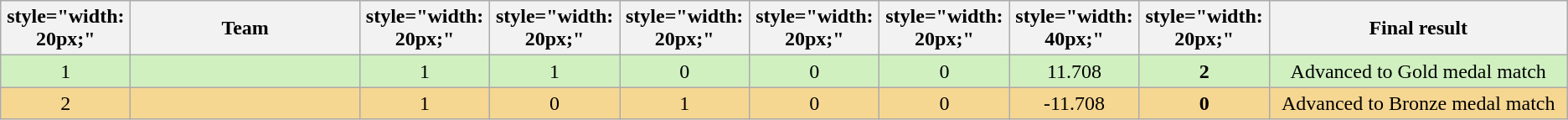<table class="wikitable" border="1" style="text-align: center;">
<tr>
<th>style="width: 20px;"</th>
<th style="width: 175px;">Team</th>
<th>style="width: 20px;"</th>
<th>style="width: 20px;"</th>
<th>style="width: 20px;"</th>
<th>style="width: 20px;"</th>
<th>style="width: 20px;"</th>
<th>style="width: 40px;"</th>
<th>style="width: 20px;"</th>
<th style="width: 230px;">Final result</th>
</tr>
<tr style="background:#D0F0C0;">
<td>1</td>
<td style="text-align:left"></td>
<td>1</td>
<td>1</td>
<td>0</td>
<td>0</td>
<td>0</td>
<td>11.708</td>
<td><strong>2</strong></td>
<td>Advanced to Gold medal match</td>
</tr>
<tr style="background:#F6D792;">
<td>2</td>
<td align=left></td>
<td>1</td>
<td>0</td>
<td>1</td>
<td>0</td>
<td>0</td>
<td>-11.708</td>
<td><strong>0</strong></td>
<td>Advanced to Bronze medal match</td>
</tr>
</table>
